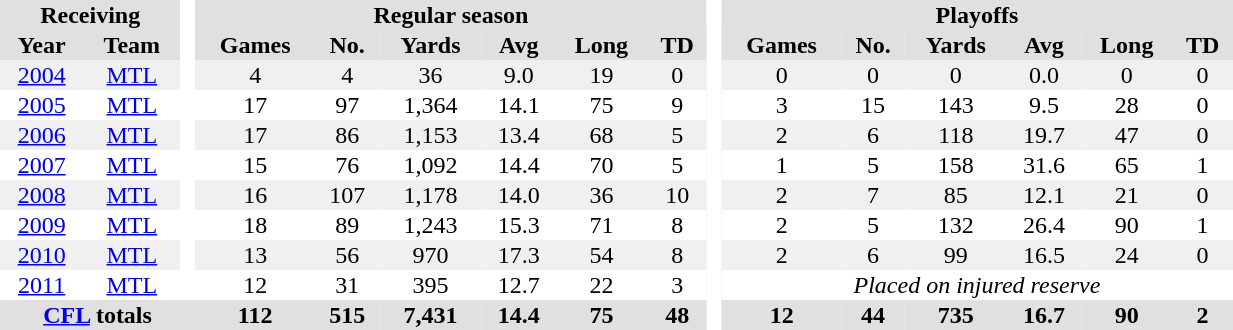<table BORDER="0" CELLPADDING="1" CELLSPACING="0" width="65%" style="text-align:center">
<tr bgcolor="#e0e0e0">
<th colspan="2">Receiving</th>
<th rowspan="99" bgcolor="#ffffff"> </th>
<th colspan="6">Regular season</th>
<th rowspan="99" bgcolor="#ffffff"> </th>
<th colspan="6">Playoffs</th>
</tr>
<tr bgcolor="#e0e0e0">
<th>Year</th>
<th>Team</th>
<th>Games</th>
<th>No.</th>
<th>Yards</th>
<th>Avg</th>
<th>Long</th>
<th>TD</th>
<th>Games</th>
<th>No.</th>
<th>Yards</th>
<th>Avg</th>
<th>Long</th>
<th>TD</th>
</tr>
<tr ALIGN="center" bgcolor="#f0f0f0">
<td><a href='#'>2004</a></td>
<td><a href='#'>MTL</a></td>
<td>4</td>
<td>4</td>
<td>36</td>
<td>9.0</td>
<td>19</td>
<td>0</td>
<td>0</td>
<td>0</td>
<td>0</td>
<td>0.0</td>
<td>0</td>
<td>0</td>
</tr>
<tr ALIGN="center">
<td><a href='#'>2005</a></td>
<td><a href='#'>MTL</a></td>
<td>17</td>
<td>97</td>
<td>1,364</td>
<td>14.1</td>
<td>75</td>
<td>9</td>
<td>3</td>
<td>15</td>
<td>143</td>
<td>9.5</td>
<td>28</td>
<td>0</td>
</tr>
<tr ALIGN="center" bgcolor="#f0f0f0">
<td><a href='#'>2006</a></td>
<td><a href='#'>MTL</a></td>
<td>17</td>
<td>86</td>
<td>1,153</td>
<td>13.4</td>
<td>68</td>
<td>5</td>
<td>2</td>
<td>6</td>
<td>118</td>
<td>19.7</td>
<td>47</td>
<td>0</td>
</tr>
<tr ALIGN="center">
<td><a href='#'>2007</a></td>
<td><a href='#'>MTL</a></td>
<td>15</td>
<td>76</td>
<td>1,092</td>
<td>14.4</td>
<td>70</td>
<td>5</td>
<td>1</td>
<td>5</td>
<td>158</td>
<td>31.6</td>
<td>65</td>
<td>1</td>
</tr>
<tr ALIGN="center" bgcolor="#f0f0f0">
<td><a href='#'>2008</a></td>
<td><a href='#'>MTL</a></td>
<td>16</td>
<td>107</td>
<td>1,178</td>
<td>14.0</td>
<td>36</td>
<td>10</td>
<td>2</td>
<td>7</td>
<td>85</td>
<td>12.1</td>
<td>21</td>
<td>0</td>
</tr>
<tr ALIGN="center">
<td><a href='#'>2009</a></td>
<td><a href='#'>MTL</a></td>
<td>18</td>
<td>89</td>
<td>1,243</td>
<td>15.3</td>
<td>71</td>
<td>8</td>
<td>2</td>
<td>5</td>
<td>132</td>
<td>26.4</td>
<td>90</td>
<td>1</td>
</tr>
<tr ALIGN="center" bgcolor="#f0f0f0">
<td><a href='#'>2010</a></td>
<td><a href='#'>MTL</a></td>
<td>13</td>
<td>56</td>
<td>970</td>
<td>17.3</td>
<td>54</td>
<td>8</td>
<td>2</td>
<td>6</td>
<td>99</td>
<td>16.5</td>
<td>24</td>
<td>0</td>
</tr>
<tr ALIGN="center">
<td><a href='#'>2011</a></td>
<td><a href='#'>MTL</a></td>
<td>12</td>
<td>31</td>
<td>395</td>
<td>12.7</td>
<td>22</td>
<td>3</td>
<td colspan="6"><em>Placed on injured reserve</em></td>
</tr>
<tr bgcolor="#e0e0e0">
<th colspan="3"><a href='#'>CFL</a> totals</th>
<th>112</th>
<th>515</th>
<th>7,431</th>
<th>14.4</th>
<th>75</th>
<th>48</th>
<th>12</th>
<th>44</th>
<th>735</th>
<th>16.7</th>
<th>90</th>
<th>2</th>
</tr>
</table>
